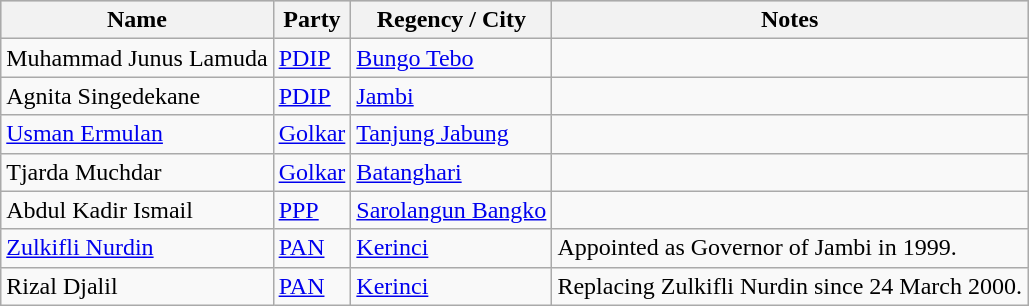<table class="wikitable sortable" style="font-size: 100%;">
<tr bgcolor="#cccccc">
<th>Name</th>
<th>Party</th>
<th>Regency / City</th>
<th>Notes</th>
</tr>
<tr>
<td>Muhammad Junus Lamuda</td>
<td><a href='#'>PDIP</a></td>
<td><a href='#'>Bungo Tebo</a></td>
<td></td>
</tr>
<tr>
<td>Agnita Singedekane</td>
<td><a href='#'>PDIP</a></td>
<td><a href='#'>Jambi</a></td>
<td></td>
</tr>
<tr>
<td><a href='#'>Usman Ermulan</a></td>
<td><a href='#'>Golkar</a></td>
<td><a href='#'>Tanjung Jabung</a></td>
<td></td>
</tr>
<tr>
<td>Tjarda Muchdar</td>
<td><a href='#'>Golkar</a></td>
<td><a href='#'>Batanghari</a></td>
<td></td>
</tr>
<tr>
<td>Abdul Kadir Ismail</td>
<td><a href='#'>PPP</a></td>
<td><a href='#'>Sarolangun Bangko</a></td>
<td></td>
</tr>
<tr>
<td><a href='#'>Zulkifli Nurdin</a></td>
<td><a href='#'>PAN</a></td>
<td><a href='#'>Kerinci</a></td>
<td>Appointed as Governor of Jambi in 1999.</td>
</tr>
<tr>
<td>Rizal Djalil</td>
<td><a href='#'>PAN</a></td>
<td><a href='#'>Kerinci</a></td>
<td>Replacing Zulkifli Nurdin since 24 March 2000.</td>
</tr>
</table>
